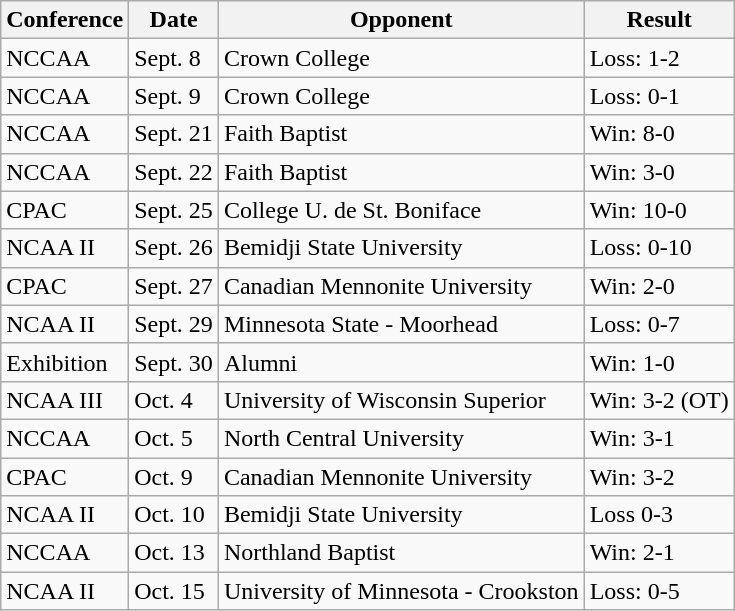<table class="wikitable">
<tr>
<th>Conference</th>
<th>Date</th>
<th>Opponent</th>
<th>Result</th>
</tr>
<tr>
<td>NCCAA</td>
<td>Sept. 8</td>
<td>Crown College</td>
<td>Loss: 1-2</td>
</tr>
<tr>
<td>NCCAA</td>
<td>Sept. 9</td>
<td>Crown College</td>
<td>Loss: 0-1</td>
</tr>
<tr>
<td>NCCAA</td>
<td>Sept. 21</td>
<td>Faith Baptist</td>
<td>Win: 8-0</td>
</tr>
<tr>
<td>NCCAA</td>
<td>Sept. 22</td>
<td>Faith Baptist</td>
<td>Win: 3-0</td>
</tr>
<tr>
<td>CPAC</td>
<td>Sept. 25</td>
<td>College U. de St. Boniface</td>
<td>Win: 10-0</td>
</tr>
<tr>
<td>NCAA II</td>
<td>Sept. 26</td>
<td>Bemidji State University</td>
<td>Loss: 0-10</td>
</tr>
<tr>
<td>CPAC</td>
<td>Sept. 27</td>
<td>Canadian Mennonite University</td>
<td>Win: 2-0</td>
</tr>
<tr>
<td>NCAA II</td>
<td>Sept. 29</td>
<td>Minnesota State - Moorhead</td>
<td>Loss: 0-7</td>
</tr>
<tr>
<td>Exhibition</td>
<td>Sept. 30</td>
<td>Alumni</td>
<td>Win: 1-0</td>
</tr>
<tr>
<td>NCAA III</td>
<td>Oct. 4</td>
<td>University of Wisconsin Superior</td>
<td>Win: 3-2 (OT)</td>
</tr>
<tr>
<td>NCCAA</td>
<td>Oct. 5</td>
<td>North Central University</td>
<td>Win: 3-1</td>
</tr>
<tr>
<td>CPAC</td>
<td>Oct. 9</td>
<td>Canadian Mennonite University</td>
<td>Win: 3-2</td>
</tr>
<tr>
<td>NCAA II</td>
<td>Oct. 10</td>
<td>Bemidji State University</td>
<td>Loss 0-3</td>
</tr>
<tr>
<td>NCCAA</td>
<td>Oct. 13</td>
<td>Northland Baptist</td>
<td>Win: 2-1</td>
</tr>
<tr>
<td>NCAA II</td>
<td>Oct. 15</td>
<td>University of Minnesota - Crookston</td>
<td>Loss: 0-5</td>
</tr>
</table>
